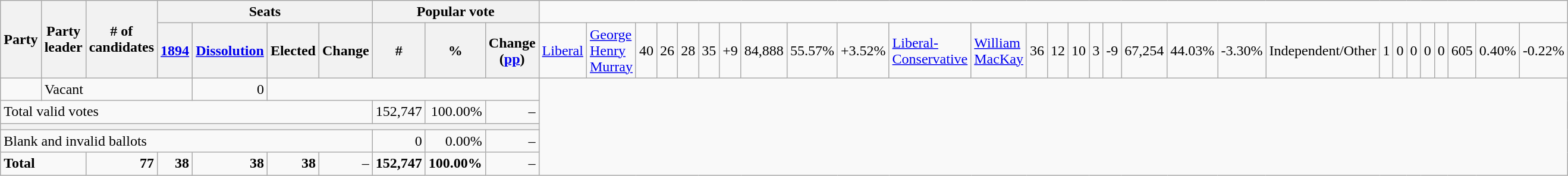<table class="wikitable">
<tr>
<th rowspan="2" colspan="2">Party</th>
<th rowspan="2">Party leader</th>
<th rowspan="2"># of<br>candidates</th>
<th colspan="4">Seats</th>
<th colspan="3">Popular vote</th>
</tr>
<tr>
<th><a href='#'>1894</a></th>
<th><span><a href='#'>Dissolution</a></span></th>
<th>Elected</th>
<th>Change</th>
<th>#</th>
<th>%</th>
<th>Change (<a href='#'>pp</a>)<br></th>
<td><a href='#'>Liberal</a></td>
<td><a href='#'>George Henry Murray</a></td>
<td align="right">40</td>
<td align="right">26</td>
<td align="right">28</td>
<td align="right">35</td>
<td align="right">+9</td>
<td align="right">84,888</td>
<td align="right">55.57%</td>
<td align="right">+3.52%<br></td>
<td><a href='#'>Liberal-Conservative</a></td>
<td><a href='#'>William MacKay</a></td>
<td align="right">36</td>
<td align="right">12</td>
<td align="right">10</td>
<td align="right">3</td>
<td align="right">-9</td>
<td align="right">67,254</td>
<td align="right">44.03%</td>
<td align="right">-3.30%<br></td>
<td colspan=2>Independent/Other</td>
<td align="right">1</td>
<td align="right">0</td>
<td align="right">0</td>
<td align="right">0</td>
<td align="right">0</td>
<td align="right">605</td>
<td align="right">0.40%</td>
<td align="right">-0.22%</td>
</tr>
<tr>
<td> </td>
<td colspan=4>Vacant</td>
<td align="right">0</td>
<td colspan=5> </td>
</tr>
<tr>
<td colspan="8">Total valid votes</td>
<td align="right">152,747</td>
<td align="right">100.00%</td>
<td align="right">–</td>
</tr>
<tr>
<th colspan="11"></th>
</tr>
<tr>
<td colspan="8">Blank and invalid ballots</td>
<td align="right">0</td>
<td align="right">0.00%</td>
<td align="right">–</td>
</tr>
<tr>
<td colspan=3><strong>Total</strong></td>
<td align="right"><strong>77</strong></td>
<td align="right"><strong>38</strong></td>
<td align="right"><strong>38</strong></td>
<td align="right"><strong>38</strong></td>
<td align="right">–</td>
<td align="right"><strong>152,747</strong></td>
<td align="right"><strong>100.00%</strong></td>
<td align="right">–</td>
</tr>
</table>
